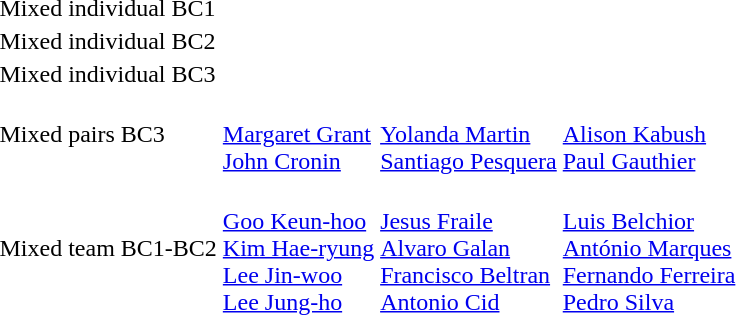<table>
<tr>
<td>Mixed individual BC1<br></td>
<td></td>
<td></td>
<td></td>
</tr>
<tr>
<td>Mixed individual BC2<br></td>
<td></td>
<td></td>
<td></td>
</tr>
<tr>
<td>Mixed individual BC3<br></td>
<td></td>
<td></td>
<td></td>
</tr>
<tr>
<td>Mixed pairs BC3<br></td>
<td> <br> <a href='#'>Margaret Grant</a> <br> <a href='#'>John Cronin</a></td>
<td> <br> <a href='#'>Yolanda Martin</a> <br> <a href='#'>Santiago Pesquera</a></td>
<td> <br> <a href='#'>Alison Kabush</a> <br> <a href='#'>Paul Gauthier</a></td>
</tr>
<tr>
<td>Mixed team BC1-BC2<br></td>
<td> <br> <a href='#'>Goo Keun-hoo</a> <br> <a href='#'>Kim Hae-ryung</a> <br> <a href='#'>Lee Jin-woo</a> <br> <a href='#'>Lee Jung-ho</a></td>
<td> <br> <a href='#'>Jesus Fraile</a> <br> <a href='#'>Alvaro Galan</a> <br> <a href='#'>Francisco Beltran</a> <br> <a href='#'>Antonio Cid</a></td>
<td> <br> <a href='#'>Luis Belchior</a> <br> <a href='#'>António Marques</a> <br> <a href='#'>Fernando Ferreira</a> <br> <a href='#'>Pedro Silva</a></td>
</tr>
</table>
